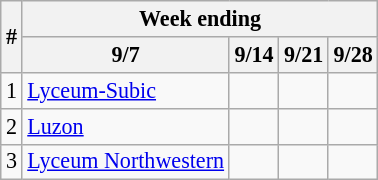<table class=wikitable style="font-size:92%;">
<tr>
<th rowspan=2>#</th>
<th colspan=9>Week ending</th>
</tr>
<tr>
<th>9/7</th>
<th>9/14</th>
<th>9/21</th>
<th>9/28</th>
</tr>
<tr>
<td>1</td>
<td><a href='#'>Lyceum-Subic</a></td>
<td></td>
<td></td>
<td></td>
</tr>
<tr>
<td>2</td>
<td><a href='#'>Luzon</a></td>
<td></td>
<td></td>
<td></td>
</tr>
<tr>
<td>3</td>
<td><a href='#'>Lyceum Northwestern</a></td>
<td></td>
<td></td>
<td></td>
</tr>
</table>
